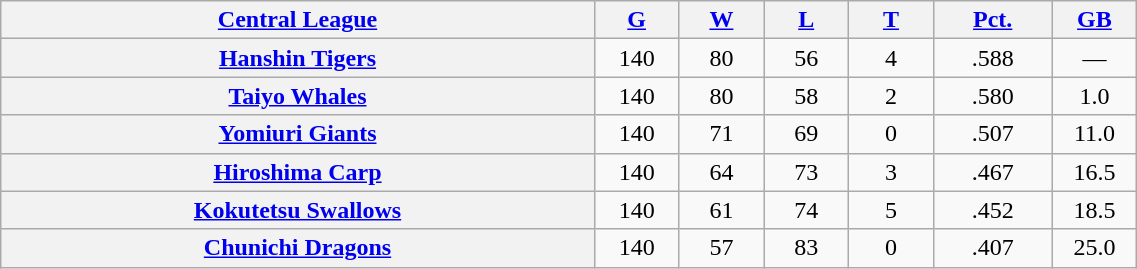<table class="wikitable plainrowheaders" width="60%" style="text-align:center;">
<tr>
<th scope="col" width="35%"><a href='#'>Central League</a></th>
<th scope="col" width="5%"><a href='#'>G</a></th>
<th scope="col" width="5%"><a href='#'>W</a></th>
<th scope="col" width="5%"><a href='#'>L</a></th>
<th scope="col" width="5%"><a href='#'>T</a></th>
<th scope="col" width="7%"><a href='#'>Pct.</a></th>
<th scope="col" width="5%"><a href='#'>GB</a></th>
</tr>
<tr>
<th scope="row" style="text-align:center;"><a href='#'>Hanshin Tigers</a></th>
<td>140</td>
<td>80</td>
<td>56</td>
<td>4</td>
<td>.588</td>
<td>—</td>
</tr>
<tr>
<th scope="row" style="text-align:center;"><a href='#'>Taiyo Whales</a></th>
<td>140</td>
<td>80</td>
<td>58</td>
<td>2</td>
<td>.580</td>
<td>1.0</td>
</tr>
<tr>
<th scope="row" style="text-align:center;"><a href='#'>Yomiuri Giants</a></th>
<td>140</td>
<td>71</td>
<td>69</td>
<td>0</td>
<td>.507</td>
<td>11.0</td>
</tr>
<tr>
<th scope="row" style="text-align:center;"><a href='#'>Hiroshima Carp</a></th>
<td>140</td>
<td>64</td>
<td>73</td>
<td>3</td>
<td>.467</td>
<td>16.5</td>
</tr>
<tr>
<th scope="row" style="text-align:center;"><a href='#'>Kokutetsu Swallows</a></th>
<td>140</td>
<td>61</td>
<td>74</td>
<td>5</td>
<td>.452</td>
<td>18.5</td>
</tr>
<tr>
<th scope="row" style="text-align:center;"><a href='#'>Chunichi Dragons</a></th>
<td>140</td>
<td>57</td>
<td>83</td>
<td>0</td>
<td>.407</td>
<td>25.0</td>
</tr>
</table>
